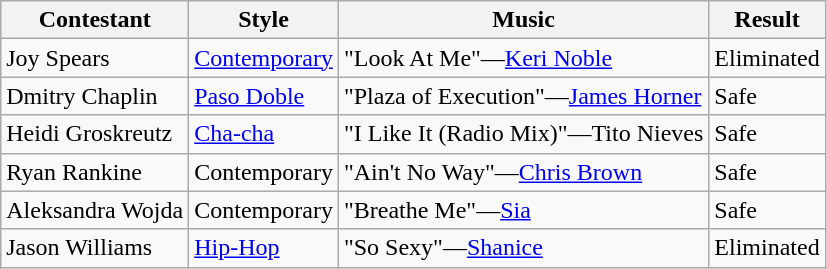<table class="wikitable">
<tr>
<th>Contestant</th>
<th>Style</th>
<th>Music</th>
<th>Result</th>
</tr>
<tr>
<td>Joy Spears</td>
<td><a href='#'>Contemporary</a></td>
<td>"Look At Me"—<a href='#'>Keri Noble</a></td>
<td>Eliminated</td>
</tr>
<tr>
<td>Dmitry Chaplin</td>
<td><a href='#'>Paso Doble</a></td>
<td>"Plaza of Execution"—<a href='#'>James Horner</a></td>
<td>Safe</td>
</tr>
<tr>
<td>Heidi Groskreutz</td>
<td><a href='#'>Cha-cha</a></td>
<td>"I Like It (Radio Mix)"—Tito Nieves</td>
<td>Safe</td>
</tr>
<tr>
<td>Ryan Rankine</td>
<td>Contemporary</td>
<td>"Ain't No Way"—<a href='#'>Chris Brown</a></td>
<td>Safe</td>
</tr>
<tr>
<td>Aleksandra Wojda</td>
<td>Contemporary</td>
<td>"Breathe Me"—<a href='#'>Sia</a></td>
<td>Safe</td>
</tr>
<tr>
<td>Jason Williams</td>
<td><a href='#'>Hip-Hop</a></td>
<td>"So Sexy"—<a href='#'>Shanice</a></td>
<td>Eliminated</td>
</tr>
</table>
